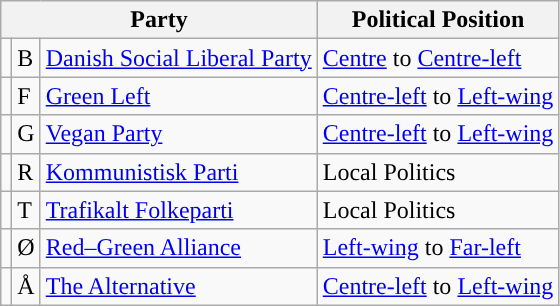<table class="wikitable mw-collapsible mw-collapsed">
<tr>
<th colspan="3">Party</th>
<th>Political Position</th>
</tr>
<tr>
<td></td>
<td>B</td>
<td><a href='#'>Danish Social Liberal Party</a></td>
<td><a href='#'>Centre</a> to <a href='#'>Centre-left</a></td>
</tr>
<tr>
<td></td>
<td>F</td>
<td><a href='#'>Green Left</a></td>
<td><a href='#'>Centre-left</a> to <a href='#'>Left-wing</a></td>
</tr>
<tr>
<td></td>
<td>G</td>
<td><a href='#'>Vegan Party</a></td>
<td><a href='#'>Centre-left</a> to <a href='#'>Left-wing</a></td>
</tr>
<tr>
<td></td>
<td>R</td>
<td><a href='#'>Kommunistisk Parti</a></td>
<td>Local Politics</td>
</tr>
<tr>
<td></td>
<td>T</td>
<td><a href='#'>Trafikalt Folkeparti</a></td>
<td>Local Politics</td>
</tr>
<tr>
<td></td>
<td>Ø</td>
<td><a href='#'>Red–Green Alliance</a></td>
<td><a href='#'>Left-wing</a> to <a href='#'>Far-left</a></td>
</tr>
<tr>
<td></td>
<td>Å</td>
<td><a href='#'>The Alternative</a></td>
<td><a href='#'>Centre-left</a> to <a href='#'>Left-wing</a></td>
</tr>
</table>
